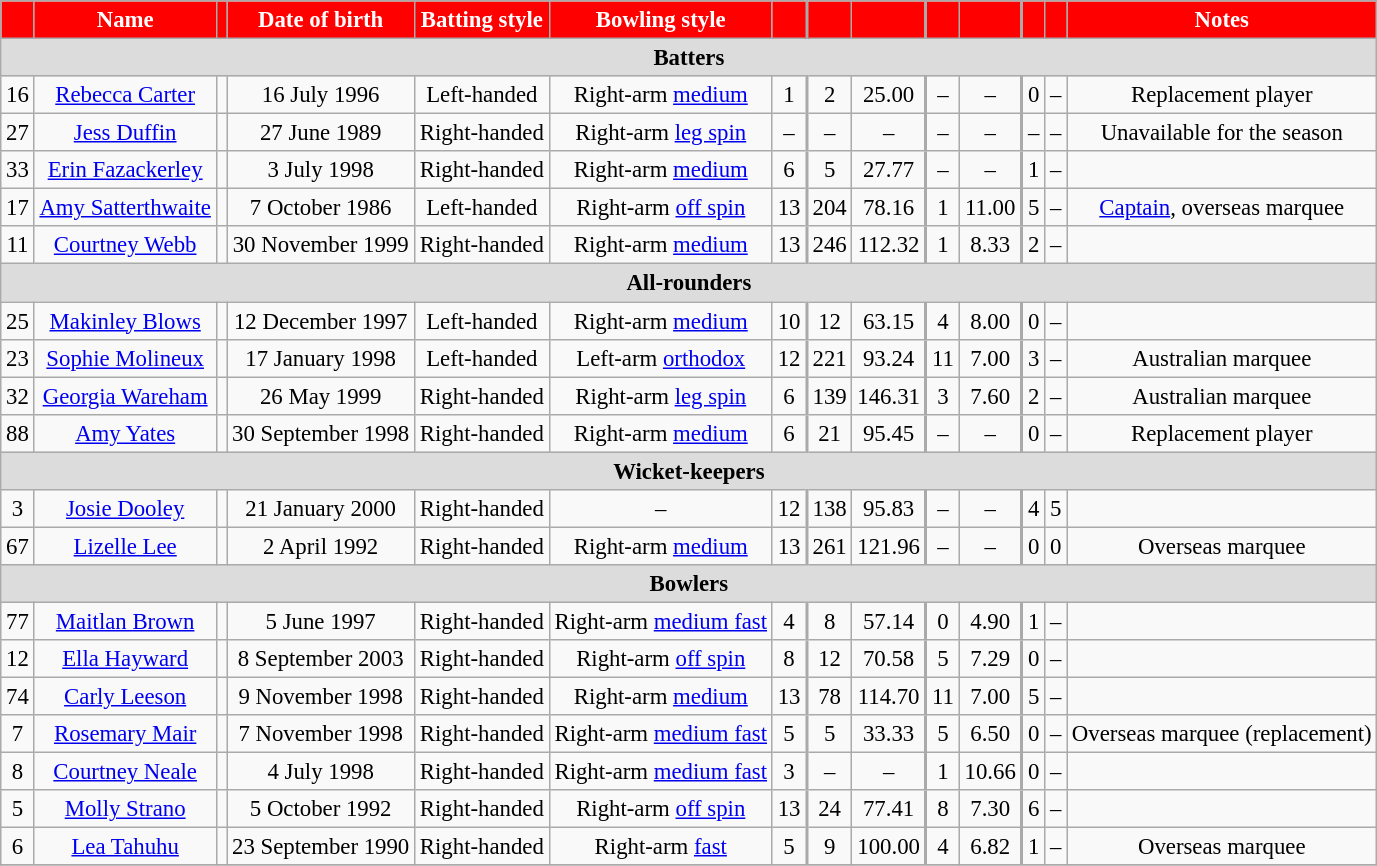<table class="wikitable" style="font-size:95%;" width="auto">
<tr>
<th style="background:red; color:white; text-align:center;"></th>
<th style="background:red; color:white; text-align:center;">Name</th>
<th style="background:red; color:white; text-align:center;"></th>
<th style="background:red; color:white; text-align:center;">Date of birth</th>
<th style="background:red; color:white; text-align:center;">Batting style</th>
<th style="background:red; color:white; text-align:center;">Bowling style</th>
<th style="background:red; color:white; text-align:center;"></th>
<th style="background:red; color:white; border-left-width: 2px; text-align:center;"></th>
<th style="background:red; color:white; text-align:center;"></th>
<th style="background:red; color:white; border-left-width: 2px; text-align:center;"></th>
<th style="background:red; color:white; text-align:center;"></th>
<th style="background:red; color:white; border-left-width: 2px; text-align:center;"></th>
<th style="background:red; color:white; text-align:center;"></th>
<th style="background:red; color:white; text-align:center;">Notes</th>
</tr>
<tr>
<th colspan="14" style="background: #DCDCDC; text-align:center;">Batters</th>
</tr>
<tr align="center">
<td>16</td>
<td><a href='#'>Rebecca Carter</a></td>
<td></td>
<td>16 July 1996</td>
<td>Left-handed</td>
<td>Right-arm <a href='#'>medium</a></td>
<td>1</td>
<td style="border-left-width: 2px">2</td>
<td>25.00</td>
<td style="border-left-width: 2px">–</td>
<td>–</td>
<td style="border-left-width: 2px">0</td>
<td>–</td>
<td>Replacement player</td>
</tr>
<tr align="center">
<td>27</td>
<td><a href='#'>Jess Duffin</a></td>
<td></td>
<td>27 June 1989</td>
<td>Right-handed</td>
<td>Right-arm <a href='#'>leg spin</a></td>
<td>–</td>
<td style="border-left-width: 2px">–</td>
<td>–</td>
<td style="border-left-width: 2px">–</td>
<td>–</td>
<td style="border-left-width: 2px">–</td>
<td>–</td>
<td>Unavailable for the season</td>
</tr>
<tr align="center">
<td>33</td>
<td><a href='#'>Erin Fazackerley</a></td>
<td></td>
<td>3 July 1998</td>
<td>Right-handed</td>
<td>Right-arm <a href='#'>medium</a></td>
<td>6</td>
<td style="border-left-width: 2px">5</td>
<td>27.77</td>
<td style="border-left-width: 2px">–</td>
<td>–</td>
<td style="border-left-width: 2px">1</td>
<td>–</td>
<td></td>
</tr>
<tr align="center">
<td>17</td>
<td><a href='#'>Amy Satterthwaite</a></td>
<td></td>
<td>7 October 1986</td>
<td>Left-handed</td>
<td>Right-arm <a href='#'>off spin</a></td>
<td>13</td>
<td style="border-left-width: 2px">204</td>
<td>78.16</td>
<td style="border-left-width: 2px">1</td>
<td>11.00</td>
<td style="border-left-width: 2px">5</td>
<td>–</td>
<td><a href='#'>Captain</a>, overseas marquee</td>
</tr>
<tr align="center">
<td>11</td>
<td><a href='#'>Courtney Webb</a></td>
<td></td>
<td>30 November 1999</td>
<td>Right-handed</td>
<td>Right-arm <a href='#'>medium</a></td>
<td>13</td>
<td style="border-left-width: 2px">246</td>
<td>112.32</td>
<td style="border-left-width: 2px">1</td>
<td>8.33</td>
<td style="border-left-width: 2px">2</td>
<td>–</td>
<td></td>
</tr>
<tr>
<th colspan="14" style="background: #DCDCDC; text-align:center;">All-rounders</th>
</tr>
<tr align="center">
<td>25</td>
<td><a href='#'>Makinley Blows</a></td>
<td></td>
<td>12 December 1997</td>
<td>Left-handed</td>
<td>Right-arm <a href='#'>medium</a></td>
<td>10</td>
<td style="border-left-width: 2px">12</td>
<td>63.15</td>
<td style="border-left-width: 2px">4</td>
<td>8.00</td>
<td style="border-left-width: 2px">0</td>
<td>–</td>
<td></td>
</tr>
<tr align="center">
<td>23</td>
<td><a href='#'>Sophie Molineux</a></td>
<td></td>
<td>17 January 1998</td>
<td>Left-handed</td>
<td>Left-arm <a href='#'>orthodox</a></td>
<td>12</td>
<td style="border-left-width: 2px">221</td>
<td>93.24</td>
<td style="border-left-width: 2px">11</td>
<td>7.00</td>
<td style="border-left-width: 2px">3</td>
<td>–</td>
<td>Australian marquee</td>
</tr>
<tr align="center">
<td>32</td>
<td><a href='#'>Georgia Wareham</a></td>
<td></td>
<td>26 May 1999</td>
<td>Right-handed</td>
<td>Right-arm <a href='#'>leg spin</a></td>
<td>6</td>
<td style="border-left-width: 2px">139</td>
<td>146.31</td>
<td style="border-left-width: 2px">3</td>
<td>7.60</td>
<td style="border-left-width: 2px">2</td>
<td>–</td>
<td>Australian marquee</td>
</tr>
<tr align="center">
<td>88</td>
<td><a href='#'>Amy Yates</a></td>
<td></td>
<td>30 September 1998</td>
<td>Right-handed</td>
<td>Right-arm <a href='#'>medium</a></td>
<td>6</td>
<td style="border-left-width: 2px">21</td>
<td>95.45</td>
<td style="border-left-width: 2px">–</td>
<td>–</td>
<td style="border-left-width: 2px">0</td>
<td>–</td>
<td>Replacement player</td>
</tr>
<tr>
<th colspan="14" style="background: #DCDCDC; text-align:center;">Wicket-keepers</th>
</tr>
<tr align="center">
<td>3</td>
<td><a href='#'>Josie Dooley</a></td>
<td></td>
<td>21 January 2000</td>
<td>Right-handed</td>
<td>–</td>
<td>12</td>
<td style="border-left-width: 2px">138</td>
<td>95.83</td>
<td style="border-left-width: 2px">–</td>
<td>–</td>
<td style="border-left-width: 2px">4</td>
<td>5</td>
<td></td>
</tr>
<tr align="center">
<td>67</td>
<td><a href='#'>Lizelle Lee</a></td>
<td></td>
<td>2 April 1992</td>
<td>Right-handed</td>
<td>Right-arm <a href='#'>medium</a></td>
<td>13</td>
<td style="border-left-width: 2px">261</td>
<td>121.96</td>
<td style="border-left-width: 2px">–</td>
<td>–</td>
<td style="border-left-width: 2px">0</td>
<td>0</td>
<td>Overseas marquee</td>
</tr>
<tr>
<th colspan="14" style="background: #DCDCDC; text-align:center;">Bowlers</th>
</tr>
<tr align="center">
<td>77</td>
<td><a href='#'>Maitlan Brown</a></td>
<td></td>
<td>5 June 1997</td>
<td>Right-handed</td>
<td>Right-arm <a href='#'>medium fast</a></td>
<td>4</td>
<td style="border-left-width: 2px">8</td>
<td>57.14</td>
<td style="border-left-width: 2px">0</td>
<td>4.90</td>
<td style="border-left-width: 2px">1</td>
<td>–</td>
<td></td>
</tr>
<tr align="center">
<td>12</td>
<td><a href='#'>Ella Hayward</a></td>
<td></td>
<td>8 September 2003</td>
<td>Right-handed</td>
<td>Right-arm <a href='#'>off spin</a></td>
<td>8</td>
<td style="border-left-width: 2px">12</td>
<td>70.58</td>
<td style="border-left-width: 2px">5</td>
<td>7.29</td>
<td style="border-left-width: 2px">0</td>
<td>–</td>
<td></td>
</tr>
<tr align="center">
<td>74</td>
<td><a href='#'>Carly Leeson</a></td>
<td></td>
<td>9 November 1998</td>
<td>Right-handed</td>
<td>Right-arm <a href='#'>medium</a></td>
<td>13</td>
<td style="border-left-width: 2px">78</td>
<td>114.70</td>
<td style="border-left-width: 2px">11</td>
<td>7.00</td>
<td style="border-left-width: 2px">5</td>
<td>–</td>
<td></td>
</tr>
<tr align="center">
<td>7</td>
<td><a href='#'>Rosemary Mair</a></td>
<td></td>
<td>7 November 1998</td>
<td>Right-handed</td>
<td>Right-arm <a href='#'>medium fast</a></td>
<td>5</td>
<td style="border-left-width: 2px">5</td>
<td>33.33</td>
<td style="border-left-width: 2px">5</td>
<td>6.50</td>
<td style="border-left-width: 2px">0</td>
<td>–</td>
<td>Overseas marquee (replacement)</td>
</tr>
<tr align="center">
<td>8</td>
<td><a href='#'>Courtney Neale</a></td>
<td></td>
<td>4 July 1998</td>
<td>Right-handed</td>
<td>Right-arm <a href='#'>medium fast</a></td>
<td>3</td>
<td style="border-left-width: 2px">–</td>
<td>–</td>
<td style="border-left-width: 2px">1</td>
<td>10.66</td>
<td style="border-left-width: 2px">0</td>
<td>–</td>
<td></td>
</tr>
<tr align="center">
<td>5</td>
<td><a href='#'>Molly Strano</a></td>
<td></td>
<td>5 October 1992</td>
<td>Right-handed</td>
<td>Right-arm <a href='#'>off spin</a></td>
<td>13</td>
<td style="border-left-width: 2px">24</td>
<td>77.41</td>
<td style="border-left-width: 2px">8</td>
<td>7.30</td>
<td style="border-left-width: 2px">6</td>
<td>–</td>
<td></td>
</tr>
<tr align="center">
<td>6</td>
<td><a href='#'>Lea Tahuhu</a></td>
<td></td>
<td>23 September 1990</td>
<td>Right-handed</td>
<td>Right-arm <a href='#'>fast</a></td>
<td>5</td>
<td style="border-left-width: 2px">9</td>
<td>100.00</td>
<td style="border-left-width: 2px">4</td>
<td>6.82</td>
<td style="border-left-width: 2px">1</td>
<td>–</td>
<td>Overseas marquee</td>
</tr>
<tr>
</tr>
</table>
